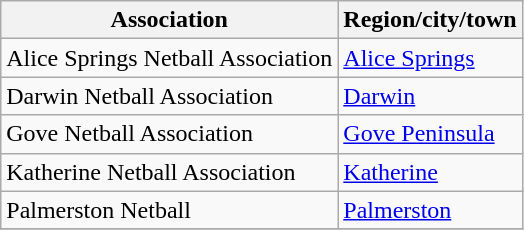<table class="wikitable collapsible">
<tr>
<th>Association</th>
<th>Region/city/town</th>
</tr>
<tr>
<td>Alice Springs Netball Association</td>
<td><a href='#'>Alice Springs</a></td>
</tr>
<tr>
<td>Darwin Netball Association</td>
<td><a href='#'>Darwin</a></td>
</tr>
<tr>
<td>Gove Netball Association</td>
<td><a href='#'>Gove Peninsula</a></td>
</tr>
<tr>
<td>Katherine Netball Association</td>
<td><a href='#'>Katherine</a></td>
</tr>
<tr>
<td>Palmerston Netball</td>
<td><a href='#'>Palmerston</a></td>
</tr>
<tr>
</tr>
</table>
